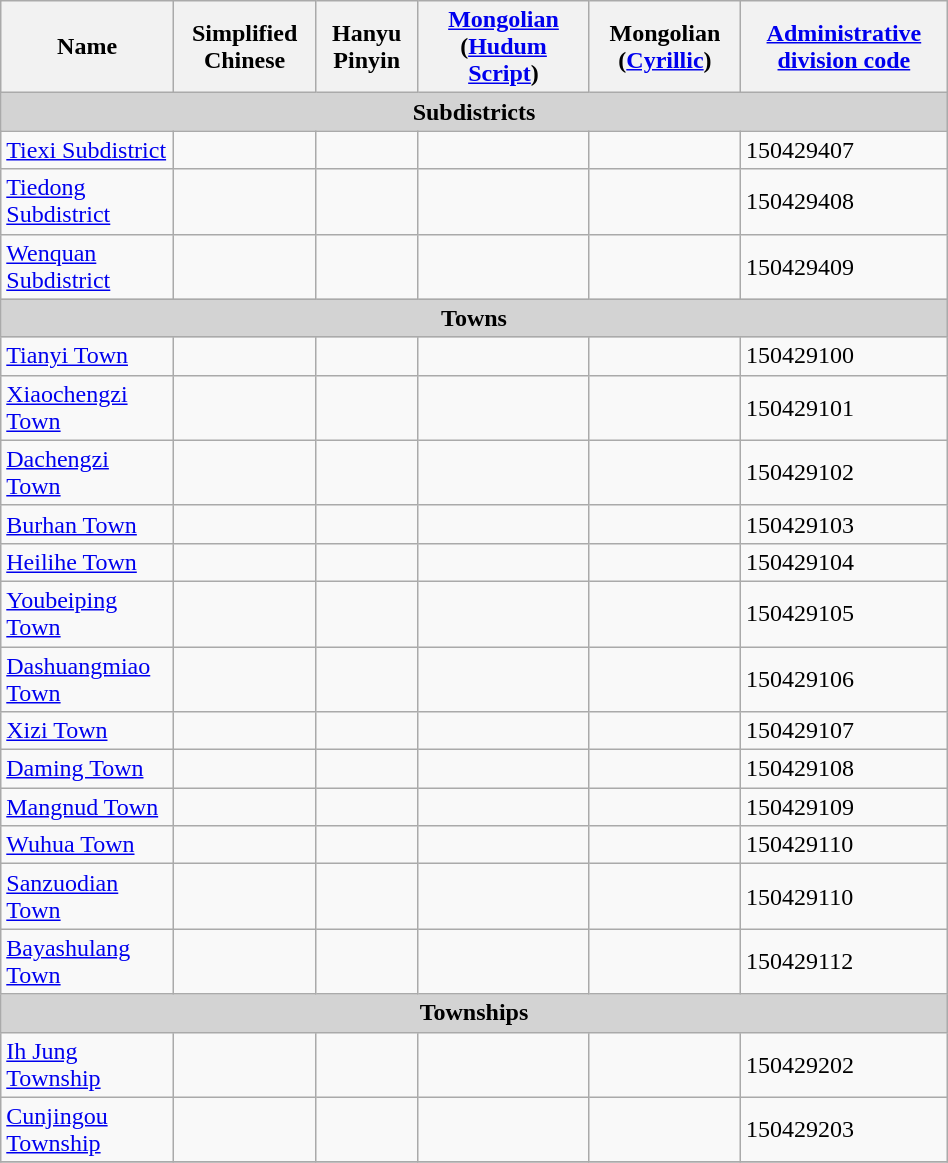<table class="wikitable" align="center" style="width:50%; border="1">
<tr>
<th>Name</th>
<th>Simplified Chinese</th>
<th>Hanyu Pinyin</th>
<th><a href='#'>Mongolian</a> (<a href='#'>Hudum Script</a>)</th>
<th>Mongolian (<a href='#'>Cyrillic</a>)</th>
<th><a href='#'>Administrative division code</a></th>
</tr>
<tr>
<td colspan="6"  style="text-align:center; background:#d3d3d3;"><strong>Subdistricts</strong></td>
</tr>
<tr --------->
<td><a href='#'>Tiexi Subdistrict</a></td>
<td></td>
<td></td>
<td></td>
<td></td>
<td>150429407</td>
</tr>
<tr>
<td><a href='#'>Tiedong Subdistrict</a></td>
<td></td>
<td></td>
<td></td>
<td></td>
<td>150429408</td>
</tr>
<tr>
<td><a href='#'>Wenquan Subdistrict</a></td>
<td></td>
<td></td>
<td></td>
<td></td>
<td>150429409</td>
</tr>
<tr>
<td colspan="6"  style="text-align:center; background:#d3d3d3;"><strong>Towns</strong></td>
</tr>
<tr --------->
<td><a href='#'>Tianyi Town</a></td>
<td></td>
<td></td>
<td></td>
<td></td>
<td>150429100</td>
</tr>
<tr>
<td><a href='#'>Xiaochengzi Town</a></td>
<td></td>
<td></td>
<td></td>
<td></td>
<td>150429101</td>
</tr>
<tr>
<td><a href='#'>Dachengzi Town</a></td>
<td></td>
<td></td>
<td></td>
<td></td>
<td>150429102</td>
</tr>
<tr>
<td><a href='#'>Burhan Town</a></td>
<td></td>
<td></td>
<td></td>
<td></td>
<td>150429103</td>
</tr>
<tr>
<td><a href='#'>Heilihe Town</a></td>
<td></td>
<td></td>
<td></td>
<td></td>
<td>150429104</td>
</tr>
<tr>
<td><a href='#'>Youbeiping Town</a></td>
<td></td>
<td></td>
<td></td>
<td></td>
<td>150429105</td>
</tr>
<tr>
<td><a href='#'>Dashuangmiao Town</a></td>
<td></td>
<td></td>
<td></td>
<td></td>
<td>150429106</td>
</tr>
<tr>
<td><a href='#'>Xizi Town</a></td>
<td></td>
<td></td>
<td></td>
<td></td>
<td>150429107</td>
</tr>
<tr>
<td><a href='#'>Daming Town</a></td>
<td></td>
<td></td>
<td></td>
<td></td>
<td>150429108</td>
</tr>
<tr>
<td><a href='#'>Mangnud Town</a></td>
<td></td>
<td></td>
<td></td>
<td></td>
<td>150429109</td>
</tr>
<tr>
<td><a href='#'>Wuhua Town</a></td>
<td></td>
<td></td>
<td></td>
<td></td>
<td>150429110</td>
</tr>
<tr>
<td><a href='#'>Sanzuodian Town</a></td>
<td></td>
<td></td>
<td></td>
<td></td>
<td>150429110</td>
</tr>
<tr>
<td><a href='#'>Bayashulang Town</a></td>
<td></td>
<td></td>
<td></td>
<td></td>
<td>150429112</td>
</tr>
<tr>
<td colspan="6"  style="text-align:center; background:#d3d3d3;"><strong>Townships</strong></td>
</tr>
<tr --------->
<td><a href='#'>Ih Jung Township</a></td>
<td></td>
<td></td>
<td></td>
<td></td>
<td>150429202</td>
</tr>
<tr>
<td><a href='#'>Cunjingou Township</a></td>
<td></td>
<td></td>
<td></td>
<td></td>
<td>150429203</td>
</tr>
<tr>
</tr>
</table>
